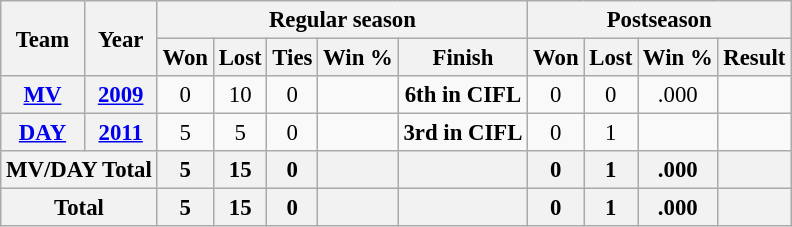<table class="wikitable" style="font-size: 95%; text-align:center;">
<tr>
<th rowspan=2>Team</th>
<th rowspan=2>Year</th>
<th colspan=5>Regular season</th>
<th colspan=4>Postseason</th>
</tr>
<tr>
<th>Won</th>
<th>Lost</th>
<th>Ties</th>
<th>Win %</th>
<th>Finish</th>
<th>Won</th>
<th>Lost</th>
<th>Win %</th>
<th>Result</th>
</tr>
<tr>
<th><a href='#'>MV</a></th>
<th><a href='#'>2009</a></th>
<td>0</td>
<td>10</td>
<td>0</td>
<td></td>
<td><strong>6th in CIFL</strong></td>
<td>0</td>
<td>0</td>
<td>.000</td>
<td></td>
</tr>
<tr>
<th><a href='#'>DAY</a></th>
<th><a href='#'>2011</a></th>
<td>5</td>
<td>5</td>
<td>0</td>
<td></td>
<td><strong>3rd in CIFL</strong></td>
<td>0</td>
<td>1</td>
<td></td>
<td><strong></strong></td>
</tr>
<tr>
<th colspan=2>MV/DAY Total</th>
<th>5</th>
<th>15</th>
<th>0</th>
<th></th>
<th></th>
<th>0</th>
<th>1</th>
<th>.000</th>
<th></th>
</tr>
<tr>
<th colspan=2>Total</th>
<th>5</th>
<th>15</th>
<th>0</th>
<th></th>
<th></th>
<th>0</th>
<th>1</th>
<th>.000</th>
<th></th>
</tr>
</table>
